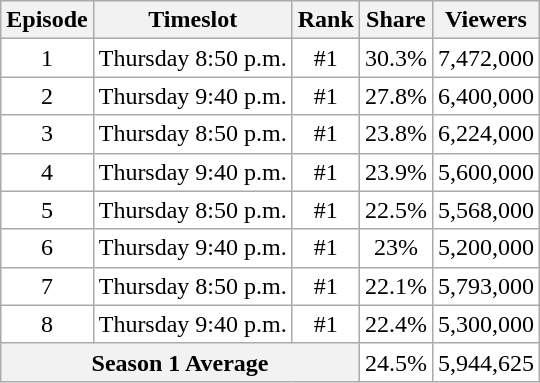<table class="wikitable" style="text-align:center; background:#fff;">
<tr>
<th>Episode</th>
<th>Timeslot</th>
<th>Rank</th>
<th>Share</th>
<th>Viewers</th>
</tr>
<tr>
<td>1</td>
<td>Thursday 8:50 p.m.</td>
<td>#1</td>
<td>30.3%</td>
<td>7,472,000</td>
</tr>
<tr>
<td>2</td>
<td>Thursday 9:40 p.m.</td>
<td>#1</td>
<td>27.8%</td>
<td>6,400,000</td>
</tr>
<tr>
<td>3</td>
<td>Thursday 8:50 p.m.</td>
<td>#1</td>
<td>23.8%</td>
<td>6,224,000</td>
</tr>
<tr>
<td>4</td>
<td>Thursday 9:40 p.m.</td>
<td>#1</td>
<td>23.9%</td>
<td>5,600,000</td>
</tr>
<tr>
<td>5</td>
<td>Thursday 8:50 p.m.</td>
<td>#1</td>
<td>22.5%</td>
<td>5,568,000</td>
</tr>
<tr>
<td>6</td>
<td>Thursday 9:40 p.m.</td>
<td>#1</td>
<td>23%</td>
<td>5,200,000</td>
</tr>
<tr>
<td>7</td>
<td>Thursday 8:50 p.m.</td>
<td>#1</td>
<td>22.1%</td>
<td>5,793,000</td>
</tr>
<tr>
<td>8</td>
<td>Thursday 9:40 p.m.</td>
<td>#1</td>
<td>22.4%</td>
<td>5,300,000</td>
</tr>
<tr>
<th colspan=3>Season 1 Average</th>
<td>24.5%</td>
<td>5,944,625</td>
</tr>
</table>
